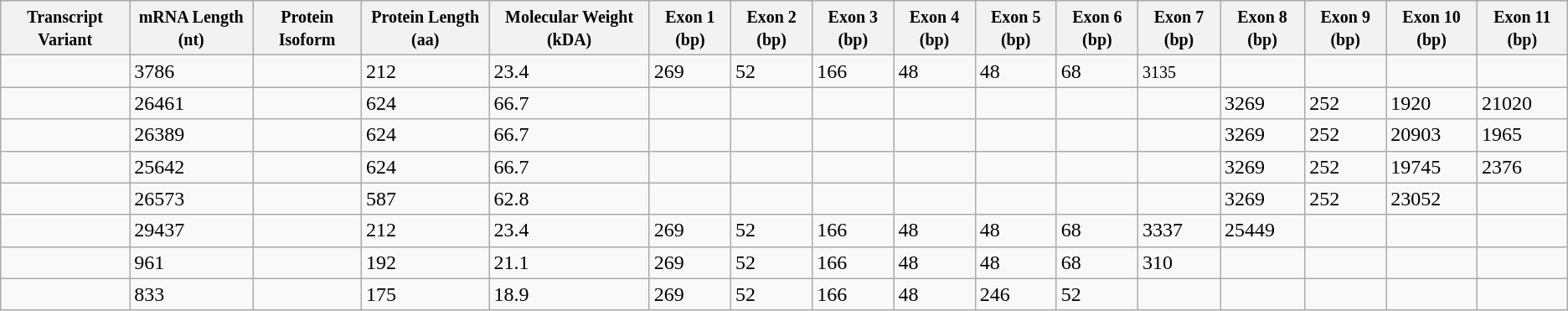<table class="wikitable">
<tr>
<th><small><strong>Transcript Variant</strong></small></th>
<th><small><strong>mRNA Length (nt)</strong></small></th>
<th><small>Protein Isoform</small></th>
<th><small><strong>Protein Length (aa)</strong></small></th>
<th><small><strong>Molecular Weight (kDA)</strong></small></th>
<th><small><strong>Exon 1 (bp)</strong></small></th>
<th><small><strong>Exon 2 (bp)</strong></small></th>
<th><small><strong>Exon 3 (bp)</strong></small></th>
<th><small><strong>Exon 4 (bp)</strong></small></th>
<th><small><strong>Exon 5 (bp)</strong></small></th>
<th><small><strong>Exon 6 (bp)</strong></small></th>
<th><small><strong>Exon 7 (bp)</strong></small></th>
<th><small><strong>Exon 8 (bp)</strong></small></th>
<th><small><strong>Exon 9 (bp)</strong></small></th>
<th><small><strong>Exon 10 (bp)</strong></small></th>
<th><small><strong>Exon 11 (bp)</strong></small></th>
</tr>
<tr>
<td></td>
<td>3786</td>
<td><small></small></td>
<td>212</td>
<td>23.4</td>
<td>269</td>
<td>52</td>
<td>166</td>
<td>48</td>
<td>48</td>
<td>68</td>
<td><small>3135</small></td>
<td></td>
<td></td>
<td></td>
<td></td>
</tr>
<tr>
<td></td>
<td>26461</td>
<td><small></small></td>
<td>624</td>
<td>66.7</td>
<td></td>
<td></td>
<td></td>
<td></td>
<td></td>
<td></td>
<td></td>
<td>3269</td>
<td>252</td>
<td>1920</td>
<td>21020</td>
</tr>
<tr>
<td><small></small></td>
<td>26389</td>
<td><small></small></td>
<td>624</td>
<td>66.7</td>
<td></td>
<td></td>
<td></td>
<td></td>
<td></td>
<td></td>
<td></td>
<td>3269</td>
<td>252</td>
<td>20903</td>
<td>1965</td>
</tr>
<tr>
<td><small></small></td>
<td>25642</td>
<td><small></small></td>
<td>624</td>
<td>66.7</td>
<td></td>
<td></td>
<td></td>
<td></td>
<td></td>
<td></td>
<td></td>
<td>3269</td>
<td>252</td>
<td>19745</td>
<td>2376</td>
</tr>
<tr>
<td><small></small></td>
<td>26573</td>
<td><small></small></td>
<td>587</td>
<td>62.8</td>
<td></td>
<td></td>
<td></td>
<td></td>
<td></td>
<td></td>
<td></td>
<td>3269</td>
<td>252</td>
<td>23052</td>
<td></td>
</tr>
<tr>
<td><small></small></td>
<td>29437</td>
<td><small></small></td>
<td>212</td>
<td>23.4</td>
<td>269</td>
<td>52</td>
<td>166</td>
<td>48</td>
<td>48</td>
<td>68</td>
<td>3337</td>
<td>25449</td>
<td></td>
<td></td>
<td></td>
</tr>
<tr>
<td><small></small></td>
<td>961</td>
<td><small></small></td>
<td>192</td>
<td>21.1</td>
<td>269</td>
<td>52</td>
<td>166</td>
<td>48</td>
<td>48</td>
<td>68</td>
<td>310</td>
<td></td>
<td></td>
<td></td>
<td></td>
</tr>
<tr>
<td><small></small></td>
<td>833</td>
<td><small></small></td>
<td>175</td>
<td>18.9</td>
<td>269</td>
<td>52</td>
<td>166</td>
<td>48</td>
<td>246</td>
<td>52</td>
<td></td>
<td></td>
<td></td>
<td></td>
<td></td>
</tr>
</table>
